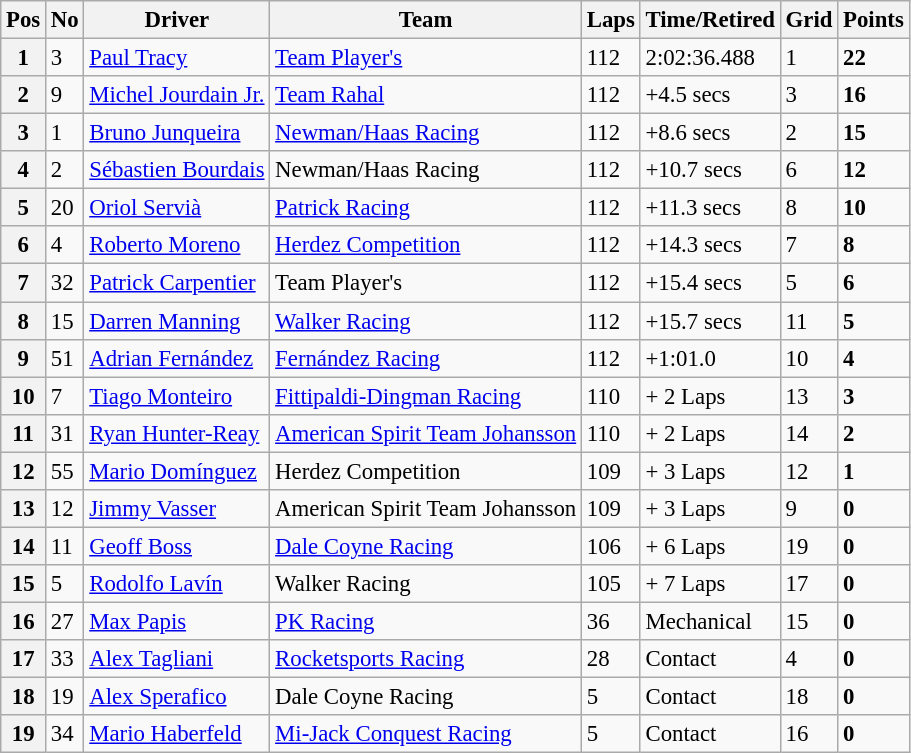<table class="wikitable" style="font-size:95%;">
<tr>
<th>Pos</th>
<th>No</th>
<th>Driver</th>
<th>Team</th>
<th>Laps</th>
<th>Time/Retired</th>
<th>Grid</th>
<th>Points</th>
</tr>
<tr>
<th>1</th>
<td>3</td>
<td> <a href='#'>Paul Tracy</a></td>
<td><a href='#'>Team Player's</a></td>
<td>112</td>
<td>2:02:36.488</td>
<td>1</td>
<td><strong>22</strong></td>
</tr>
<tr>
<th>2</th>
<td>9</td>
<td> <a href='#'>Michel Jourdain Jr.</a></td>
<td><a href='#'>Team Rahal</a></td>
<td>112</td>
<td>+4.5 secs</td>
<td>3</td>
<td><strong>16</strong></td>
</tr>
<tr>
<th>3</th>
<td>1</td>
<td> <a href='#'>Bruno Junqueira</a></td>
<td><a href='#'>Newman/Haas Racing</a></td>
<td>112</td>
<td>+8.6 secs</td>
<td>2</td>
<td><strong>15</strong></td>
</tr>
<tr>
<th>4</th>
<td>2</td>
<td> <a href='#'>Sébastien Bourdais</a></td>
<td>Newman/Haas Racing</td>
<td>112</td>
<td>+10.7 secs</td>
<td>6</td>
<td><strong>12</strong></td>
</tr>
<tr>
<th>5</th>
<td>20</td>
<td> <a href='#'>Oriol Servià</a></td>
<td><a href='#'>Patrick Racing</a></td>
<td>112</td>
<td>+11.3 secs</td>
<td>8</td>
<td><strong>10</strong></td>
</tr>
<tr>
<th>6</th>
<td>4</td>
<td> <a href='#'>Roberto Moreno</a></td>
<td><a href='#'>Herdez Competition</a></td>
<td>112</td>
<td>+14.3 secs</td>
<td>7</td>
<td><strong>8</strong></td>
</tr>
<tr>
<th>7</th>
<td>32</td>
<td> <a href='#'>Patrick Carpentier</a></td>
<td>Team Player's</td>
<td>112</td>
<td>+15.4 secs</td>
<td>5</td>
<td><strong>6</strong></td>
</tr>
<tr>
<th>8</th>
<td>15</td>
<td> <a href='#'>Darren Manning</a></td>
<td><a href='#'>Walker Racing</a></td>
<td>112</td>
<td>+15.7 secs</td>
<td>11</td>
<td><strong>5</strong></td>
</tr>
<tr>
<th>9</th>
<td>51</td>
<td> <a href='#'>Adrian Fernández</a></td>
<td><a href='#'>Fernández Racing</a></td>
<td>112</td>
<td>+1:01.0</td>
<td>10</td>
<td><strong>4</strong></td>
</tr>
<tr>
<th>10</th>
<td>7</td>
<td> <a href='#'>Tiago Monteiro</a></td>
<td><a href='#'>Fittipaldi-Dingman Racing</a></td>
<td>110</td>
<td>+ 2 Laps</td>
<td>13</td>
<td><strong>3</strong></td>
</tr>
<tr>
<th>11</th>
<td>31</td>
<td> <a href='#'>Ryan Hunter-Reay</a></td>
<td><a href='#'>American Spirit Team Johansson</a></td>
<td>110</td>
<td>+ 2 Laps</td>
<td>14</td>
<td><strong>2</strong></td>
</tr>
<tr>
<th>12</th>
<td>55</td>
<td> <a href='#'>Mario Domínguez</a></td>
<td>Herdez Competition</td>
<td>109</td>
<td>+ 3 Laps</td>
<td>12</td>
<td><strong>1</strong></td>
</tr>
<tr>
<th>13</th>
<td>12</td>
<td> <a href='#'>Jimmy Vasser</a></td>
<td>American Spirit Team Johansson</td>
<td>109</td>
<td>+ 3 Laps</td>
<td>9</td>
<td><strong>0</strong></td>
</tr>
<tr>
<th>14</th>
<td>11</td>
<td> <a href='#'>Geoff Boss</a></td>
<td><a href='#'>Dale Coyne Racing</a></td>
<td>106</td>
<td>+ 6 Laps</td>
<td>19</td>
<td><strong>0</strong></td>
</tr>
<tr>
<th>15</th>
<td>5</td>
<td> <a href='#'>Rodolfo Lavín</a></td>
<td>Walker Racing</td>
<td>105</td>
<td>+ 7 Laps</td>
<td>17</td>
<td><strong>0</strong></td>
</tr>
<tr>
<th>16</th>
<td>27</td>
<td> <a href='#'>Max Papis</a></td>
<td><a href='#'>PK Racing</a></td>
<td>36</td>
<td>Mechanical</td>
<td>15</td>
<td><strong>0</strong></td>
</tr>
<tr>
<th>17</th>
<td>33</td>
<td> <a href='#'>Alex Tagliani</a></td>
<td><a href='#'>Rocketsports Racing</a></td>
<td>28</td>
<td>Contact</td>
<td>4</td>
<td><strong>0</strong></td>
</tr>
<tr>
<th>18</th>
<td>19</td>
<td> <a href='#'>Alex Sperafico</a></td>
<td>Dale Coyne Racing</td>
<td>5</td>
<td>Contact</td>
<td>18</td>
<td><strong>0</strong></td>
</tr>
<tr>
<th>19</th>
<td>34</td>
<td> <a href='#'>Mario Haberfeld</a></td>
<td><a href='#'>Mi-Jack Conquest Racing</a></td>
<td>5</td>
<td>Contact</td>
<td>16</td>
<td><strong>0</strong></td>
</tr>
</table>
